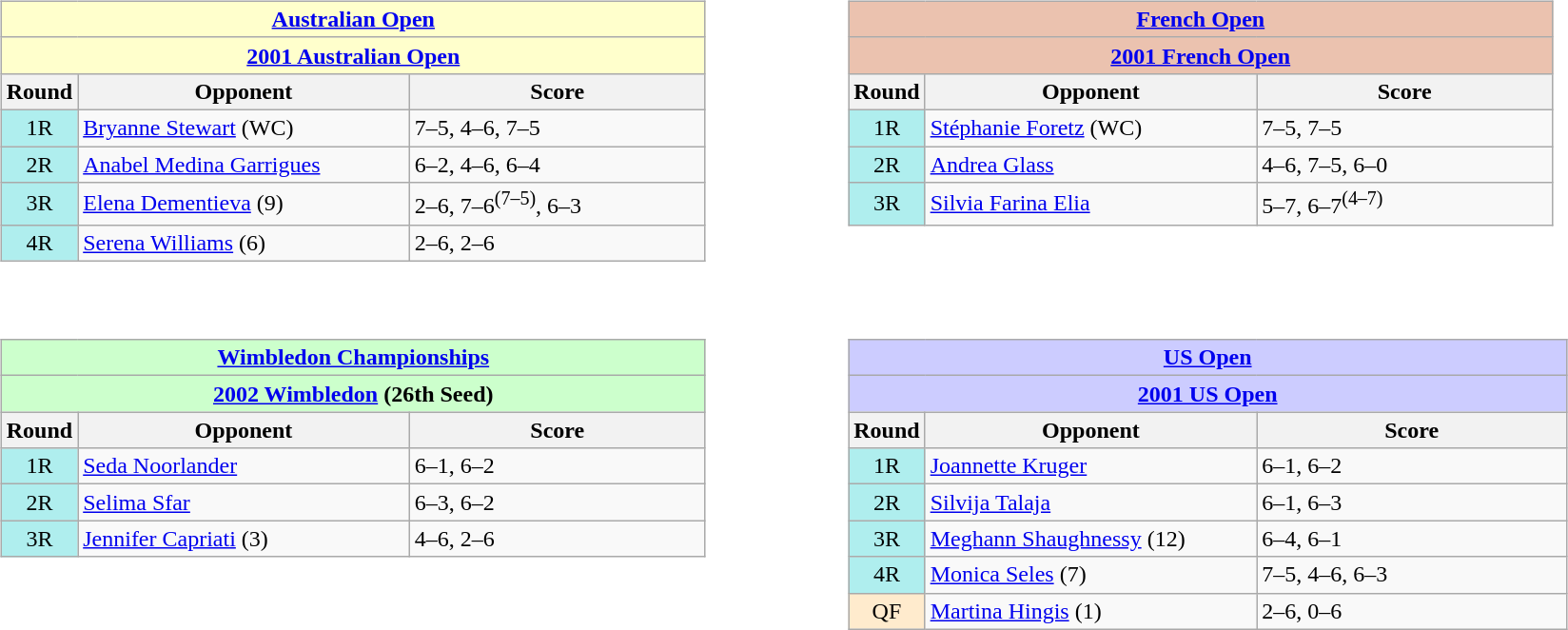<table width=95%>
<tr valign=top>
<td><br><table class="wikitable">
<tr>
<th colspan=3 style="background:#ffc;"><a href='#'>Australian Open</a></th>
</tr>
<tr>
<th colspan=3 style="background:#ffc;"><a href='#'>2001 Australian Open</a></th>
</tr>
<tr>
<th>Round</th>
<th width=225>Opponent</th>
<th width=200>Score</th>
</tr>
<tr>
<td style="text-align:center; background:#afeeee;">1R</td>
<td> <a href='#'>Bryanne Stewart</a> (WC)</td>
<td>7–5, 4–6, 7–5</td>
</tr>
<tr>
<td style="text-align:center; background:#afeeee;">2R</td>
<td> <a href='#'>Anabel Medina Garrigues</a></td>
<td>6–2, 4–6, 6–4</td>
</tr>
<tr>
<td style="text-align:center; background:#afeeee;">3R</td>
<td> <a href='#'>Elena Dementieva</a> (9)</td>
<td>2–6, 7–6<sup>(7–5)</sup>, 6–3</td>
</tr>
<tr>
<td style="text-align:center; background:#afeeee;">4R</td>
<td> <a href='#'>Serena Williams</a> (6)</td>
<td>2–6, 2–6</td>
</tr>
</table>
</td>
<td><br><table class="wikitable">
<tr>
<th colspan=3 style="background:#ebc2af;"><a href='#'>French Open</a></th>
</tr>
<tr>
<th colspan=3 style="background:#ebc2af;"><a href='#'>2001 French Open</a></th>
</tr>
<tr>
<th>Round</th>
<th width=225>Opponent</th>
<th width=200>Score</th>
</tr>
<tr>
<td style="text-align:center; background:#afeeee;">1R</td>
<td> <a href='#'>Stéphanie Foretz</a> (WC)</td>
<td>7–5, 7–5</td>
</tr>
<tr>
<td style="text-align:center; background:#afeeee;">2R</td>
<td> <a href='#'>Andrea Glass</a></td>
<td>4–6, 7–5, 6–0</td>
</tr>
<tr>
<td style="text-align:center; background:#afeeee;">3R</td>
<td> <a href='#'>Silvia Farina Elia</a></td>
<td>5–7, 6–7<sup>(4–7)</sup></td>
</tr>
</table>
</td>
</tr>
<tr valign=top>
<td><br><table class="wikitable">
<tr>
<th colspan=3 style="background:#cfc;"><a href='#'>Wimbledon Championships</a></th>
</tr>
<tr>
<th colspan=3 style="background:#cfc;"><a href='#'>2002 Wimbledon</a> (26th Seed)</th>
</tr>
<tr>
<th>Round</th>
<th width=225>Opponent</th>
<th width=200>Score</th>
</tr>
<tr>
<td style="text-align:center; background:#afeeee;">1R</td>
<td> <a href='#'>Seda Noorlander</a></td>
<td>6–1, 6–2</td>
</tr>
<tr>
<td style="text-align:center; background:#afeeee;">2R</td>
<td> <a href='#'>Selima Sfar</a></td>
<td>6–3, 6–2</td>
</tr>
<tr>
<td style="text-align:center; background:#afeeee;">3R</td>
<td> <a href='#'>Jennifer Capriati</a> (3)</td>
<td>4–6, 2–6</td>
</tr>
</table>
</td>
<td><br><table class="wikitable">
<tr>
<th colspan=3 style="background:#ccf;"><a href='#'>US Open</a></th>
</tr>
<tr>
<th colspan=3 style="background:#ccf;"><a href='#'>2001 US Open</a></th>
</tr>
<tr>
<th>Round</th>
<th width=225>Opponent</th>
<th width=210>Score</th>
</tr>
<tr>
<td style="text-align:center; background:#afeeee;">1R</td>
<td> <a href='#'>Joannette Kruger</a></td>
<td>6–1, 6–2</td>
</tr>
<tr>
<td style="text-align:center; background:#afeeee;">2R</td>
<td> <a href='#'>Silvija Talaja</a></td>
<td>6–1, 6–3</td>
</tr>
<tr>
<td style="text-align:center; background:#afeeee;">3R</td>
<td> <a href='#'>Meghann Shaughnessy</a> (12)</td>
<td>6–4, 6–1</td>
</tr>
<tr>
<td style="text-align:center; background:#afeeee;">4R</td>
<td> <a href='#'>Monica Seles</a> (7)</td>
<td>7–5, 4–6, 6–3</td>
</tr>
<tr>
<td style="text-align:center; background:#ffebcd;">QF</td>
<td> <a href='#'>Martina Hingis</a> (1)</td>
<td>2–6, 0–6</td>
</tr>
</table>
</td>
</tr>
</table>
